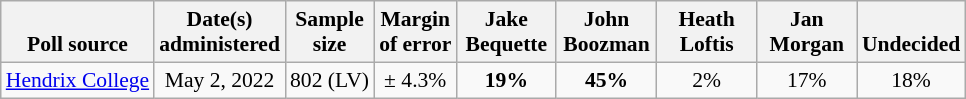<table class="wikitable" style="font-size:90%;text-align:center;">
<tr valign="bottom">
<th>Poll source</th>
<th>Date(s)<br>administered</th>
<th>Sample<br>size</th>
<th>Margin<br>of error</th>
<th style="width:60px;">Jake<br>Bequette</th>
<th style="width:60px;">John<br>Boozman</th>
<th style="width:60px;">Heath<br>Loftis</th>
<th style="width:60px;">Jan<br>Morgan</th>
<th>Undecided</th>
</tr>
<tr>
<td style="text-align:left;"><a href='#'>Hendrix College</a></td>
<td>May 2, 2022</td>
<td>802 (LV)</td>
<td>± 4.3%</td>
<td><strong>19%</strong></td>
<td><strong>45%</strong></td>
<td>2%</td>
<td>17%</td>
<td>18%</td>
</tr>
</table>
